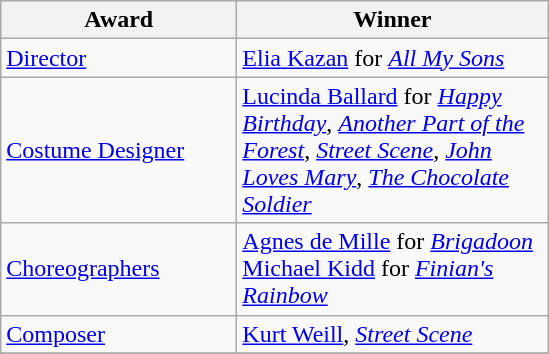<table class="wikitable">
<tr>
<th width="150"><strong>Award</strong></th>
<th width="200"><strong>Winner</strong></th>
</tr>
<tr>
<td><a href='#'>Director</a></td>
<td><a href='#'>Elia Kazan</a> for <em><a href='#'>All My Sons</a></em></td>
</tr>
<tr>
<td><a href='#'>Costume Designer</a></td>
<td><a href='#'>Lucinda Ballard</a> for <em><a href='#'>Happy Birthday</a></em>, <em><a href='#'>Another Part of the Forest</a></em>, <em><a href='#'>Street Scene</a></em>, <em><a href='#'>John Loves Mary</a></em>, <em><a href='#'>The Chocolate Soldier</a></em></td>
</tr>
<tr>
<td><a href='#'>Choreographers</a></td>
<td><a href='#'>Agnes de Mille</a> for <em><a href='#'>Brigadoon</a></em><br><a href='#'>Michael Kidd</a> for <em><a href='#'>Finian's Rainbow</a></em></td>
</tr>
<tr>
<td><a href='#'>Composer</a></td>
<td><a href='#'>Kurt Weill</a>, <em><a href='#'>Street Scene</a></em></td>
</tr>
<tr>
</tr>
</table>
